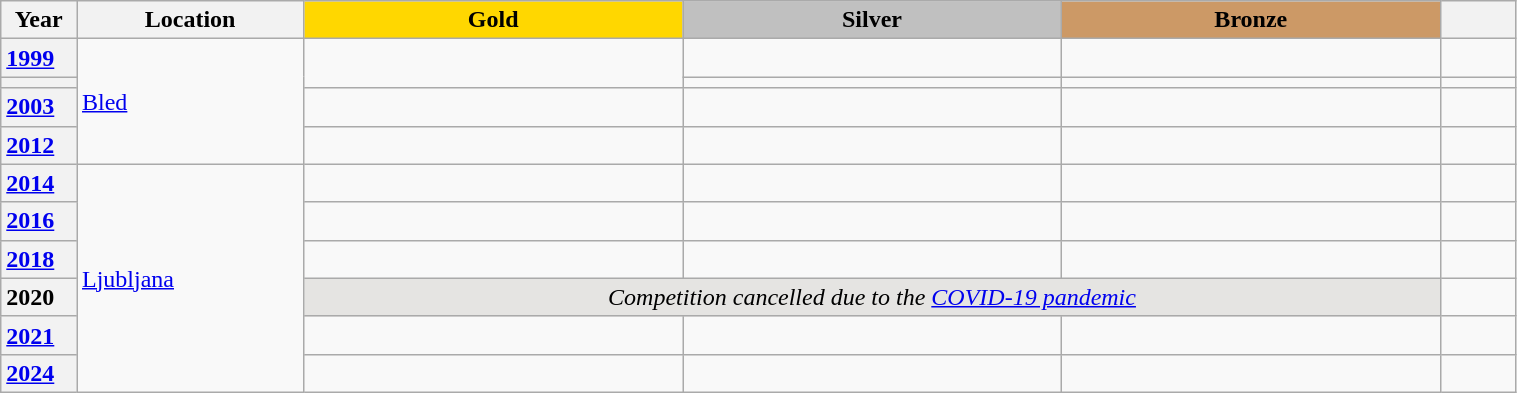<table class="wikitable unsortable" style="text-align:left; width:80%">
<tr>
<th scope="col" style="text-align:center; width:5%">Year</th>
<th scope="col" style="text-align:center; width:15%">Location</th>
<th scope="col" style="text-align:center; width:25%; background:gold">Gold</th>
<th scope="col" style="text-align:center; width:25%; background:silver">Silver</th>
<th scope="col" style="text-align:center; width:25%; background:#c96">Bronze</th>
<th scope="col" style="text-align:center; width:5%"></th>
</tr>
<tr>
<th scope="row" style="text-align:left"><a href='#'>1999</a></th>
<td rowspan="4"><a href='#'>Bled</a></td>
<td rowspan="2"></td>
<td></td>
<td></td>
<td></td>
</tr>
<tr>
<th scope="row" style="text-align:left"></th>
<td></td>
<td></td>
<td></td>
</tr>
<tr>
<th scope="row" style="text-align:left"><a href='#'>2003</a></th>
<td></td>
<td></td>
<td></td>
<td></td>
</tr>
<tr>
<th scope="row" style="text-align:left"><a href='#'>2012</a></th>
<td></td>
<td></td>
<td></td>
<td></td>
</tr>
<tr>
<th scope="row" style="text-align:left"><a href='#'>2014</a></th>
<td rowspan="6"><a href='#'>Ljubljana</a></td>
<td></td>
<td></td>
<td></td>
<td></td>
</tr>
<tr>
<th scope="row" style="text-align:left"><a href='#'>2016</a></th>
<td></td>
<td></td>
<td></td>
<td></td>
</tr>
<tr>
<th scope="row" style="text-align:left"><a href='#'>2018</a></th>
<td></td>
<td></td>
<td></td>
<td></td>
</tr>
<tr>
<th scope="row" style="text-align:left">2020</th>
<td colspan="3" align="center" bgcolor="e5e4e2"><em>Competition cancelled due to the <a href='#'>COVID-19 pandemic</a></em></td>
<td></td>
</tr>
<tr>
<th scope="row" style="text-align:left"><a href='#'>2021</a></th>
<td></td>
<td></td>
<td></td>
<td></td>
</tr>
<tr>
<th scope="row" style="text-align:left"><a href='#'>2024</a></th>
<td></td>
<td></td>
<td></td>
<td></td>
</tr>
</table>
